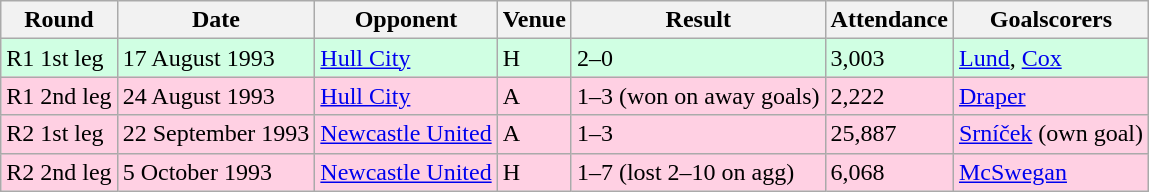<table class="wikitable">
<tr>
<th>Round</th>
<th>Date</th>
<th>Opponent</th>
<th>Venue</th>
<th>Result</th>
<th>Attendance</th>
<th>Goalscorers</th>
</tr>
<tr style="background:#d0ffe3;">
<td>R1 1st leg</td>
<td>17 August 1993</td>
<td><a href='#'>Hull City</a></td>
<td>H</td>
<td>2–0</td>
<td>3,003</td>
<td><a href='#'>Lund</a>, <a href='#'>Cox</a></td>
</tr>
<tr style="background:#ffd0e3;">
<td>R1 2nd leg</td>
<td>24 August 1993</td>
<td><a href='#'>Hull City</a></td>
<td>A</td>
<td>1–3 (won on away goals)</td>
<td>2,222</td>
<td><a href='#'>Draper</a></td>
</tr>
<tr style="background:#ffd0e3;">
<td>R2 1st leg</td>
<td>22 September 1993</td>
<td><a href='#'>Newcastle United</a></td>
<td>A</td>
<td>1–3</td>
<td>25,887</td>
<td><a href='#'>Srníček</a> (own goal)</td>
</tr>
<tr style="background:#ffd0e3;">
<td>R2 2nd leg</td>
<td>5 October 1993</td>
<td><a href='#'>Newcastle United</a></td>
<td>H</td>
<td>1–7 (lost 2–10 on agg)</td>
<td>6,068</td>
<td><a href='#'>McSwegan</a></td>
</tr>
</table>
